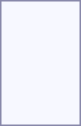<table style="border:1px solid #8888aa; background-color:#f7f8ff; padding:5px; font-size:95%; margin: 0px 12px 12px 0px;">
<tr style="text-align:center;">
<td rowspan=3><strong></strong><br></td>
<td colspan=6 rowspan=3></td>
<td colspan=2></td>
<td colspan=2></td>
<td colspan=6></td>
<td colspan=6></td>
<td colspan=4></td>
<td colspan=2></td>
<td colspan=6></td>
<td colspan=2></td>
</tr>
<tr style="text-align:center;">
<td colspan=2></td>
<td colspan=2></td>
<td colspan=6></td>
<td colspan=6></td>
<td colspan=4></td>
<td colspan=2></td>
<td colspan=6></td>
<td colspan=2></td>
</tr>
<tr style="text-align:center;">
<td colspan=2></td>
<td colspan=2></td>
<td colspan=6></td>
<td colspan=6></td>
<td colspan=4></td>
<td colspan=2></td>
<td colspan=6></td>
<td colspan=2></td>
</tr>
<tr style="text-align:center;">
<td rowspan=2><strong></strong><br></td>
<td colspan=6 rowspan=2></td>
<td colspan=2></td>
<td colspan=2></td>
<td colspan=6></td>
<td colspan=6></td>
<td colspan=4></td>
<td colspan=2></td>
<td colspan=6></td>
<td colspan=2></td>
</tr>
<tr style="text-align:center;">
<td colspan=2></td>
<td colspan=2></td>
<td colspan=6></td>
<td colspan=6></td>
<td colspan=4></td>
<td colspan=2></td>
<td colspan=6></td>
<td colspan=2></td>
</tr>
<tr style="text-align:center;">
<td rowspan=2><strong></strong><br></td>
<td colspan=6 rowspan=2></td>
<td colspan=2></td>
<td colspan=2></td>
<td colspan=6></td>
<td colspan=6></td>
<td colspan=4></td>
<td colspan=2></td>
<td colspan=6></td>
<td colspan=2></td>
</tr>
<tr style="text-align:center;">
<td colspan=2></td>
<td colspan=2></td>
<td colspan=6></td>
<td colspan=6></td>
<td colspan=4></td>
<td colspan=2></td>
<td colspan=6></td>
<td colspan=2><br></td>
</tr>
</table>
